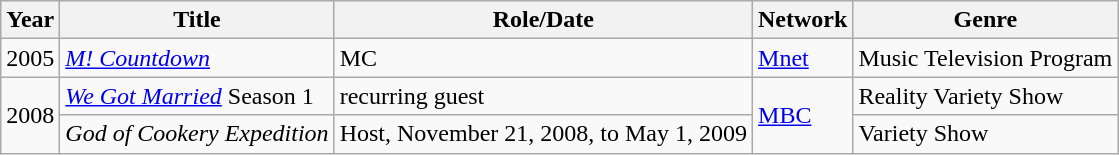<table class="wikitable">
<tr>
<th>Year</th>
<th>Title</th>
<th>Role/Date</th>
<th>Network</th>
<th>Genre</th>
</tr>
<tr>
<td>2005</td>
<td><em><a href='#'>M! Countdown</a></em></td>
<td>MC</td>
<td><a href='#'>Mnet</a></td>
<td>Music Television Program</td>
</tr>
<tr>
<td rowspan="2">2008</td>
<td><em><a href='#'>We Got Married</a></em> Season 1</td>
<td>recurring guest</td>
<td rowspan="2"><a href='#'>MBC</a></td>
<td>Reality Variety Show</td>
</tr>
<tr>
<td><em>God of Cookery Expedition</em></td>
<td>Host, November 21, 2008, to May 1, 2009</td>
<td>Variety Show</td>
</tr>
</table>
